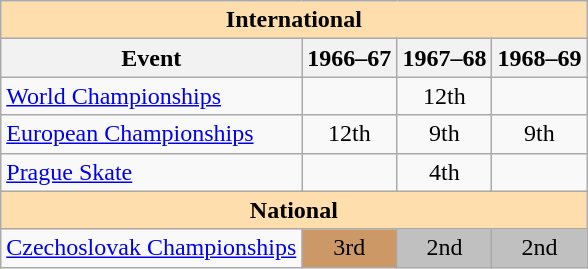<table class="wikitable" style="text-align:center">
<tr>
<th style="background-color: #ffdead; " colspan=4 align=center>International</th>
</tr>
<tr>
<th>Event</th>
<th>1966–67</th>
<th>1967–68</th>
<th>1968–69</th>
</tr>
<tr>
<td align=left><a href='#'>World Championships</a></td>
<td></td>
<td>12th</td>
<td></td>
</tr>
<tr>
<td align=left><a href='#'>European Championships</a></td>
<td>12th</td>
<td>9th</td>
<td>9th</td>
</tr>
<tr>
<td align=left><a href='#'>Prague Skate</a></td>
<td></td>
<td>4th</td>
<td></td>
</tr>
<tr>
<th style="background-color: #ffdead; " colspan=4 align=center>National</th>
</tr>
<tr>
<td align=left><a href='#'>Czechoslovak Championships</a></td>
<td bgcolor=cc9966>3rd</td>
<td bgcolor=silver>2nd</td>
<td bgcolor=silver>2nd</td>
</tr>
</table>
